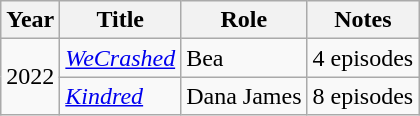<table class="wikitable sortable">
<tr>
<th>Year</th>
<th>Title</th>
<th>Role</th>
<th class="unsortable">Notes</th>
</tr>
<tr>
<td rowspan="2">2022</td>
<td><em><a href='#'>WeCrashed</a></em></td>
<td>Bea</td>
<td>4 episodes</td>
</tr>
<tr>
<td><em><a href='#'>Kindred</a></em></td>
<td>Dana James</td>
<td>8 episodes</td>
</tr>
</table>
